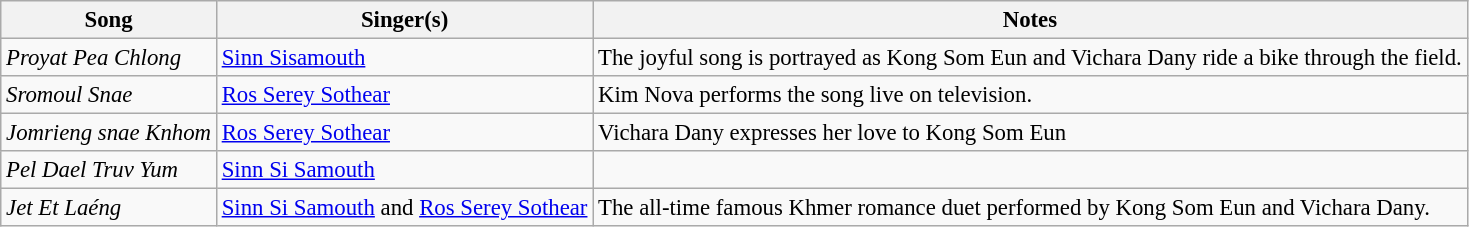<table class="wikitable" style="font-size:95%;">
<tr>
<th>Song</th>
<th>Singer(s)</th>
<th>Notes</th>
</tr>
<tr>
<td><em>Proyat Pea Chlong</em></td>
<td><a href='#'>Sinn Sisamouth</a></td>
<td>The joyful song is portrayed as Kong Som Eun and Vichara Dany ride a bike through the field.</td>
</tr>
<tr>
<td><em>Sromoul Snae</em></td>
<td><a href='#'>Ros Serey Sothear</a></td>
<td>Kim Nova performs the song live on television.</td>
</tr>
<tr>
<td><em>Jomrieng snae Knhom</em></td>
<td><a href='#'>Ros Serey Sothear</a></td>
<td>Vichara Dany expresses her love to Kong Som Eun</td>
</tr>
<tr>
<td><em>Pel Dael Truv Yum</em></td>
<td><a href='#'>Sinn Si Samouth</a></td>
<td></td>
</tr>
<tr>
<td><em>Jet Et Laéng</em></td>
<td><a href='#'>Sinn Si Samouth</a> and <a href='#'>Ros Serey Sothear</a></td>
<td>The all-time famous Khmer romance duet performed by Kong Som Eun and Vichara Dany.</td>
</tr>
</table>
